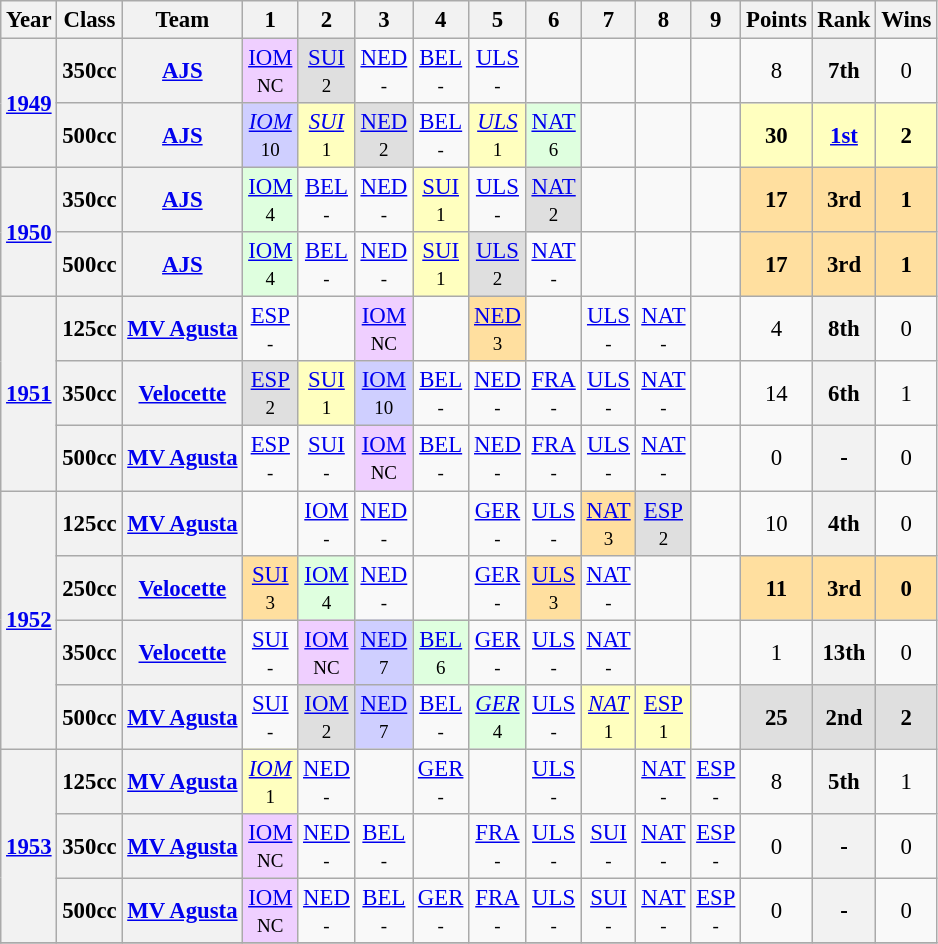<table class="wikitable" style="text-align:center; font-size:95%">
<tr>
<th>Year</th>
<th>Class</th>
<th>Team</th>
<th>1</th>
<th>2</th>
<th>3</th>
<th>4</th>
<th>5</th>
<th>6</th>
<th>7</th>
<th>8</th>
<th>9</th>
<th>Points</th>
<th>Rank</th>
<th>Wins</th>
</tr>
<tr>
<th rowspan=2><a href='#'>1949</a></th>
<th>350cc</th>
<th><a href='#'>AJS</a></th>
<td style="background:#EFCFFF;"><a href='#'>IOM</a><br><small>NC</small></td>
<td style="background:#DFDFDF;"><a href='#'>SUI</a><br><small>2</small></td>
<td><a href='#'>NED</a><br><small>-</small></td>
<td><a href='#'>BEL</a><br><small>-</small></td>
<td><a href='#'>ULS</a><br><small>-</small></td>
<td></td>
<td></td>
<td></td>
<td></td>
<td>8</td>
<th>7th</th>
<td>0</td>
</tr>
<tr>
<th>500cc</th>
<th><a href='#'>AJS</a></th>
<td style="background:#CFCFFF;"><em><a href='#'>IOM</a></em><br><small>10</small></td>
<td style="background:#FFFFBF;"><em><a href='#'>SUI</a></em><br><small>1</small></td>
<td style="background:#DFDFDF;"><a href='#'>NED</a><br><small>2</small></td>
<td><a href='#'>BEL</a><br><small>-</small></td>
<td style="background:#FFFFBF;"><em><a href='#'>ULS</a></em><br><small>1</small></td>
<td style="background:#DFFFDF;"><a href='#'>NAT</a><br><small>6</small></td>
<td></td>
<td></td>
<td></td>
<td style="background:#FFFFBF;"><strong>30</strong></td>
<td style="background:#FFFFBF;"><strong><a href='#'>1st</a></strong></td>
<td style="background:#FFFFBF;"><strong>2</strong></td>
</tr>
<tr>
<th rowspan=2><a href='#'>1950</a></th>
<th>350cc</th>
<th><a href='#'>AJS</a></th>
<td style="background:#DFFFDF;"><a href='#'>IOM</a><br><small>4</small></td>
<td><a href='#'>BEL</a><br><small>-</small></td>
<td><a href='#'>NED</a><br><small>-</small></td>
<td style="background:#FFFFBF;"><a href='#'>SUI</a><br><small>1</small></td>
<td><a href='#'>ULS</a><br><small>-</small></td>
<td style="background:#DFDFDF;"><a href='#'>NAT</a><br><small>2</small></td>
<td></td>
<td></td>
<td></td>
<td style="background:#FFDF9F;"><strong>17</strong></td>
<td style="background:#FFDF9F;"><strong>3rd</strong></td>
<td style="background:#FFDF9F;"><strong>1</strong></td>
</tr>
<tr>
<th>500cc</th>
<th><a href='#'>AJS</a></th>
<td style="background:#DFFFDF;"><a href='#'>IOM</a><br><small>4</small></td>
<td><a href='#'>BEL</a><br><small>-</small></td>
<td><a href='#'>NED</a><br><small>-</small></td>
<td style="background:#FFFFBF;"><a href='#'>SUI</a><br><small>1</small></td>
<td style="background:#DFDFDF;"><a href='#'>ULS</a><br><small>2</small></td>
<td><a href='#'>NAT</a><br><small>-</small></td>
<td></td>
<td></td>
<td></td>
<td style="background:#FFDF9F;"><strong>17</strong></td>
<td style="background:#FFDF9F;"><strong>3rd</strong></td>
<td style="background:#FFDF9F;"><strong>1</strong></td>
</tr>
<tr>
<th rowspan=3><a href='#'>1951</a></th>
<th>125cc</th>
<th><a href='#'>MV Agusta</a></th>
<td><a href='#'>ESP</a><br><small>-</small></td>
<td></td>
<td style="background:#EFCFFF;"><a href='#'>IOM</a><br><small>NC</small></td>
<td></td>
<td style="background:#FFDF9F;"><a href='#'>NED</a><br><small>3</small></td>
<td></td>
<td><a href='#'>ULS</a><br><small>-</small></td>
<td><a href='#'>NAT</a><br><small>-</small></td>
<td></td>
<td>4</td>
<th>8th</th>
<td>0</td>
</tr>
<tr>
<th>350cc</th>
<th><a href='#'>Velocette</a></th>
<td style="background:#DFDFDF;"><a href='#'>ESP</a><br><small>2</small></td>
<td style="background:#FFFFBF;"><a href='#'>SUI</a><br><small>1</small></td>
<td style="background:#CFCFFF;"><a href='#'>IOM</a><br><small>10</small></td>
<td><a href='#'>BEL</a><br><small>-</small></td>
<td><a href='#'>NED</a><br><small>-</small></td>
<td><a href='#'>FRA</a><br><small>-</small></td>
<td><a href='#'>ULS</a><br><small>-</small></td>
<td><a href='#'>NAT</a><br><small>-</small></td>
<td></td>
<td>14</td>
<th>6th</th>
<td>1</td>
</tr>
<tr>
<th>500cc</th>
<th><a href='#'>MV Agusta</a></th>
<td><a href='#'>ESP</a><br><small>-</small></td>
<td><a href='#'>SUI</a><br><small>-</small></td>
<td style="background:#EFCFFF;"><a href='#'>IOM</a><br><small>NC</small></td>
<td><a href='#'>BEL</a><br><small>-</small></td>
<td><a href='#'>NED</a><br><small>-</small></td>
<td><a href='#'>FRA</a><br><small>-</small></td>
<td><a href='#'>ULS</a><br><small>-</small></td>
<td><a href='#'>NAT</a><br><small>-</small></td>
<td></td>
<td>0</td>
<th>-</th>
<td>0</td>
</tr>
<tr>
<th rowspan=4><a href='#'>1952</a></th>
<th>125cc</th>
<th><a href='#'>MV Agusta</a></th>
<td></td>
<td><a href='#'>IOM</a><br><small>-</small></td>
<td><a href='#'>NED</a><br><small>-</small></td>
<td></td>
<td><a href='#'>GER</a><br><small>-</small></td>
<td><a href='#'>ULS</a><br><small>-</small></td>
<td style="background:#FFDF9F;"><a href='#'>NAT</a><br><small>3</small></td>
<td style="background:#DFDFDF;"><a href='#'>ESP</a><br><small>2</small></td>
<td></td>
<td>10</td>
<th>4th</th>
<td>0</td>
</tr>
<tr>
<th>250cc</th>
<th><a href='#'>Velocette</a></th>
<td style="background:#FFDF9F;"><a href='#'>SUI</a><br><small>3</small></td>
<td style="background:#DFFFDF;"><a href='#'>IOM</a><br><small>4</small></td>
<td><a href='#'>NED</a><br><small>-</small></td>
<td></td>
<td><a href='#'>GER</a><br><small>-</small></td>
<td style="background:#FFDF9F;"><a href='#'>ULS</a><br><small>3</small></td>
<td><a href='#'>NAT</a><br><small>-</small></td>
<td></td>
<td></td>
<td style="background:#FFDF9F;"><strong>11</strong></td>
<td style="background:#FFDF9F;"><strong>3rd</strong></td>
<td style="background:#FFDF9F;"><strong>0</strong></td>
</tr>
<tr>
<th>350cc</th>
<th><a href='#'>Velocette</a></th>
<td><a href='#'>SUI</a><br><small>-</small></td>
<td style="background:#EFCFFF;"><a href='#'>IOM</a><br><small>NC</small></td>
<td style="background:#cfcfff;"><a href='#'>NED</a><br><small>7</small></td>
<td style="background:#DFFFDF;"><a href='#'>BEL</a><br><small>6</small></td>
<td><a href='#'>GER</a><br><small>-</small></td>
<td><a href='#'>ULS</a><br><small>-</small></td>
<td><a href='#'>NAT</a><br><small>-</small></td>
<td></td>
<td></td>
<td>1</td>
<th>13th</th>
<td>0</td>
</tr>
<tr>
<th>500cc</th>
<th><a href='#'>MV Agusta</a></th>
<td><a href='#'>SUI</a><br><small>-</small></td>
<td style="background:#DFDFDF;"><a href='#'>IOM</a><br><small>2</small></td>
<td style="background:#cfcfff;"><a href='#'>NED</a><br><small>7</small></td>
<td><a href='#'>BEL</a><br><small>-</small></td>
<td style="background:#DFFFDF;"><em><a href='#'>GER</a></em><br><small>4</small></td>
<td><a href='#'>ULS</a><br><small>-</small></td>
<td style="background:#FFFFBF;"><em><a href='#'>NAT</a></em><br><small>1</small></td>
<td style="background:#FFFFBF;"><a href='#'>ESP</a><br><small>1</small></td>
<td></td>
<td style="background:#DFDFDF;"><strong>25</strong></td>
<td style="background:#DFDFDF;"><strong>2nd</strong></td>
<td style="background:#DFDFDF;"><strong>2</strong></td>
</tr>
<tr>
<th rowspan=3><a href='#'>1953</a></th>
<th>125cc</th>
<th><a href='#'>MV Agusta</a></th>
<td style="background:#FFFFBF;"><em><a href='#'>IOM</a></em><br><small>1</small></td>
<td><a href='#'>NED</a><br><small>-</small></td>
<td></td>
<td><a href='#'>GER</a><br><small>-</small></td>
<td></td>
<td><a href='#'>ULS</a><br><small>-</small></td>
<td></td>
<td><a href='#'>NAT</a><br><small>-</small></td>
<td><a href='#'>ESP</a><br><small>-</small></td>
<td>8</td>
<th>5th</th>
<td>1</td>
</tr>
<tr>
<th>350cc</th>
<th><a href='#'>MV Agusta</a></th>
<td style="background:#EFCFFF;"><a href='#'>IOM</a><br><small>NC</small></td>
<td><a href='#'>NED</a><br><small>-</small></td>
<td><a href='#'>BEL</a><br><small>-</small></td>
<td></td>
<td><a href='#'>FRA</a><br><small>-</small></td>
<td><a href='#'>ULS</a><br><small>-</small></td>
<td><a href='#'>SUI</a><br><small>-</small></td>
<td><a href='#'>NAT</a><br><small>-</small></td>
<td><a href='#'>ESP</a><br><small>-</small></td>
<td>0</td>
<th>-</th>
<td>0</td>
</tr>
<tr>
<th>500cc</th>
<th><a href='#'>MV Agusta</a></th>
<td style="background:#EFCFFF;"><a href='#'>IOM</a><br><small>NC</small></td>
<td><a href='#'>NED</a><br><small>-</small></td>
<td><a href='#'>BEL</a><br><small>-</small></td>
<td><a href='#'>GER</a><br><small>-</small></td>
<td><a href='#'>FRA</a><br><small>-</small></td>
<td><a href='#'>ULS</a><br><small>-</small></td>
<td><a href='#'>SUI</a><br><small>-</small></td>
<td><a href='#'>NAT</a><br><small>-</small></td>
<td><a href='#'>ESP</a><br><small>-</small></td>
<td>0</td>
<th>-</th>
<td>0</td>
</tr>
<tr>
</tr>
</table>
